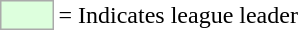<table>
<tr>
<td style="background:#DDFFDD; border:1px solid #aaa; width:2em;"></td>
<td>= Indicates league leader</td>
</tr>
</table>
